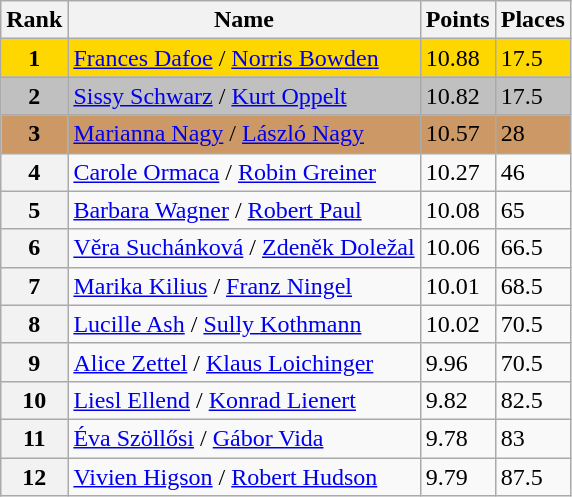<table class="wikitable">
<tr>
<th>Rank</th>
<th>Name</th>
<th>Points</th>
<th>Places</th>
</tr>
<tr bgcolor=gold>
<td align=center><strong>1</strong></td>
<td> <a href='#'>Frances Dafoe</a> / <a href='#'>Norris Bowden</a></td>
<td>10.88</td>
<td>17.5</td>
</tr>
<tr bgcolor=silver>
<td align=center><strong>2</strong></td>
<td> <a href='#'>Sissy Schwarz</a> / <a href='#'>Kurt Oppelt</a></td>
<td>10.82</td>
<td>17.5</td>
</tr>
<tr bgcolor=cc9966>
<td align=center><strong>3</strong></td>
<td> <a href='#'>Marianna Nagy</a> / <a href='#'>László Nagy</a></td>
<td>10.57</td>
<td>28</td>
</tr>
<tr>
<th>4</th>
<td> <a href='#'>Carole Ormaca</a> / <a href='#'>Robin Greiner</a></td>
<td>10.27</td>
<td>46</td>
</tr>
<tr>
<th>5</th>
<td> <a href='#'>Barbara Wagner</a> / <a href='#'>Robert Paul</a></td>
<td>10.08</td>
<td>65</td>
</tr>
<tr>
<th>6</th>
<td> <a href='#'>Věra Suchánková</a> / <a href='#'>Zdeněk Doležal</a></td>
<td>10.06</td>
<td>66.5</td>
</tr>
<tr>
<th>7</th>
<td> <a href='#'>Marika Kilius</a> / <a href='#'>Franz Ningel</a></td>
<td>10.01</td>
<td>68.5</td>
</tr>
<tr>
<th>8</th>
<td> <a href='#'>Lucille Ash</a> / <a href='#'>Sully Kothmann</a></td>
<td>10.02</td>
<td>70.5</td>
</tr>
<tr>
<th>9</th>
<td> <a href='#'>Alice Zettel</a> / <a href='#'>Klaus Loichinger</a></td>
<td>9.96</td>
<td>70.5</td>
</tr>
<tr>
<th>10</th>
<td> <a href='#'>Liesl Ellend</a> / <a href='#'>Konrad Lienert</a></td>
<td>9.82</td>
<td>82.5</td>
</tr>
<tr>
<th>11</th>
<td> <a href='#'>Éva Szöllősi</a> / <a href='#'>Gábor Vida</a></td>
<td>9.78</td>
<td>83</td>
</tr>
<tr>
<th>12</th>
<td> <a href='#'>Vivien Higson</a> / <a href='#'>Robert Hudson</a></td>
<td>9.79</td>
<td>87.5</td>
</tr>
</table>
